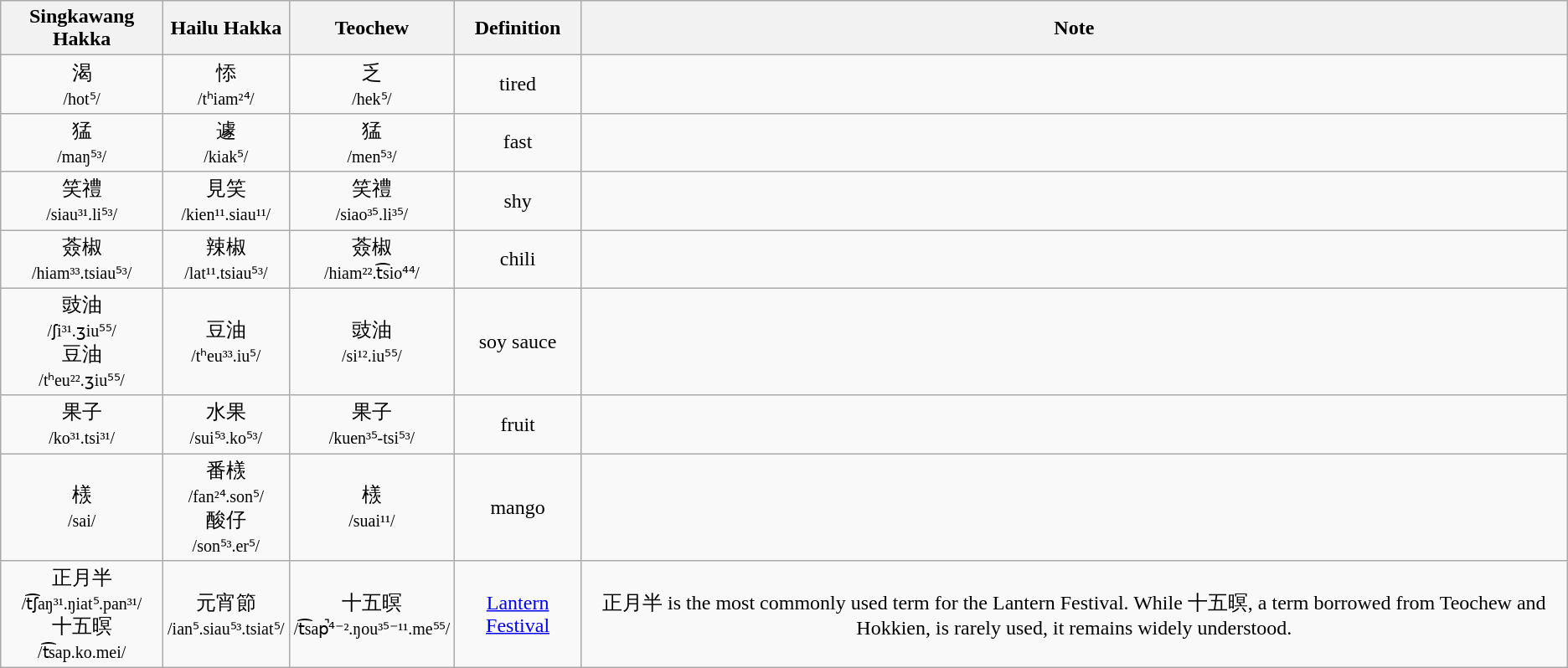<table class="wikitable">
<tr>
<th>Singkawang Hakka</th>
<th>Hailu Hakka</th>
<th>Teochew</th>
<th>Definition</th>
<th>Note</th>
</tr>
<tr align="center">
<td>渴<br><small>/hot⁵/</small></td>
<td>悿<br><small>/tʰiam²⁴/</small></td>
<td>乏<br><small>/hek⁵/</small></td>
<td>tired</td>
<td></td>
</tr>
<tr align="center">
<td>猛<br><small>/maŋ⁵³/</small></td>
<td>遽<br><small>/kiak⁵/</small></td>
<td>猛<br><small>/men⁵³/</small></td>
<td>fast</td>
<td></td>
</tr>
<tr align="center">
<td>笑禮<br><small>/siau³¹.li⁵³/</small></td>
<td>見笑<br><small>/kien¹¹.siau¹¹/</small></td>
<td>笑禮<br><small>/siao³⁵.li³⁵/</small></td>
<td>shy</td>
<td></td>
</tr>
<tr align="center">
<td>薟椒<br><small>/hiam³³.tsiau⁵³/</small></td>
<td>辣椒<br><small>/lat¹¹.tsiau⁵³/</small></td>
<td>薟椒<br><small>/hiam²².t͡sio⁴⁴/</small></td>
<td>chili</td>
<td></td>
</tr>
<tr align="center">
<td>豉油<br><small>/ʃi³¹.ʒiu⁵⁵/</small><br>豆油<br><small>/tʰeu²².ʒiu⁵⁵/</small></td>
<td>豆油<br><small>/tʰeu³³.iu⁵/</small></td>
<td>豉油<br><small>/si¹².iu⁵⁵/</small></td>
<td>soy sauce</td>
<td></td>
</tr>
<tr align="center">
<td>果子<br><small>/ko³¹.tsi³¹/</small></td>
<td>水果<br><small>/sui⁵³.ko⁵³/</small></td>
<td>果子<br><small>/kuen³⁵-tsi⁵³/</small></td>
<td>fruit</td>
<td></td>
</tr>
<tr align="center">
<td>檨<br><small>/sai/</small></td>
<td>番檨<br><small>/fan²⁴.son⁵/</small><br>酸仔<br><small>/son⁵³.er⁵/</small></td>
<td>檨<br><small>/suai¹¹/</small></td>
<td>mango</td>
<td></td>
</tr>
<tr align="center">
<td>正月半<br><small>/t͡ʃaŋ³¹.ŋiat⁵.pan³¹/</small><br>十五暝<br><small>/t͡sap.ko.mei/</small></td>
<td>元宵節<br><small>/ian⁵.siau⁵³.tsiat⁵/</small></td>
<td>十五暝<br><small>/t͡sap̚⁴⁻².ŋou³⁵⁻¹¹.me⁵⁵/</small></td>
<td><a href='#'>Lantern Festival</a></td>
<td>正月半 is the most commonly used term for the Lantern Festival. While 十五暝, a term borrowed from Teochew and Hokkien, is rarely used, it remains widely understood.</td>
</tr>
</table>
